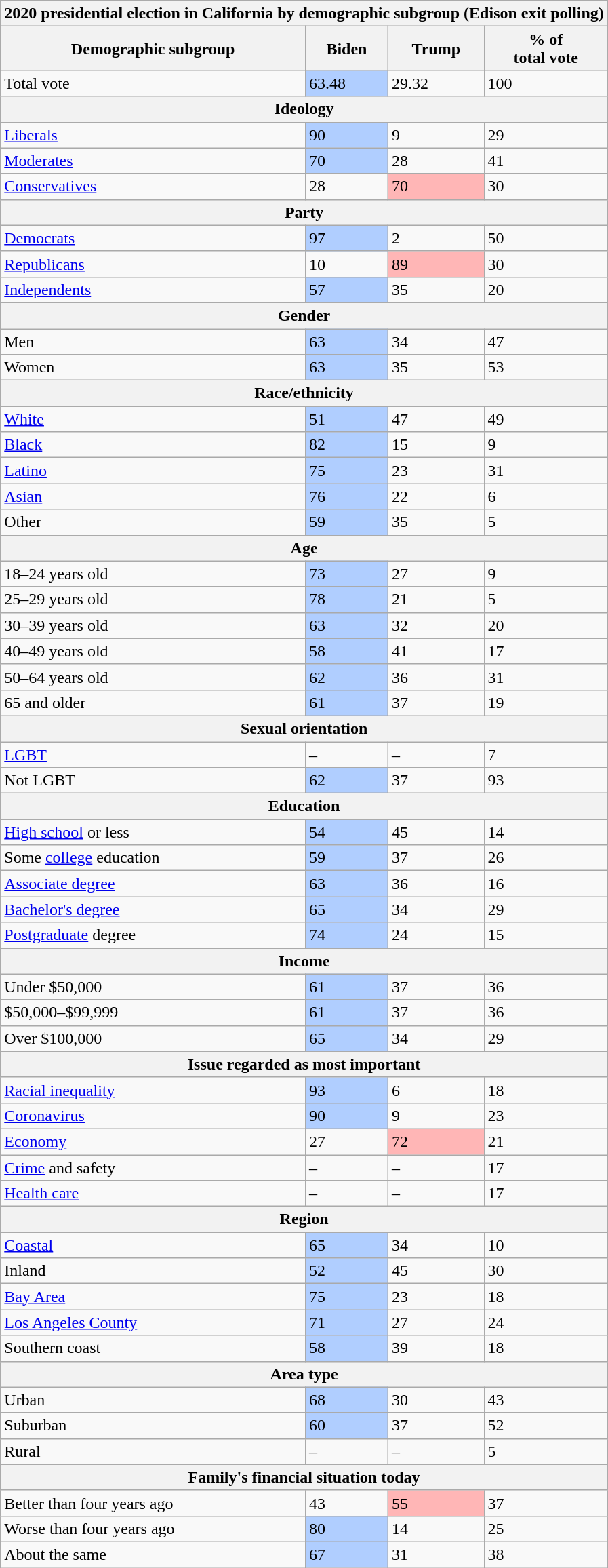<table class="wikitable sortable">
<tr>
<th colspan="4">2020 presidential election in California by demographic subgroup (Edison exit polling)</th>
</tr>
<tr>
<th>Demographic subgroup</th>
<th>Biden</th>
<th>Trump</th>
<th>% of<br>total vote</th>
</tr>
<tr>
<td>Total vote</td>
<td style="text-align:left; background:#b0ceff;">63.48</td>
<td>29.32</td>
<td>100</td>
</tr>
<tr>
<th colspan="4">Ideology</th>
</tr>
<tr>
<td><a href='#'>Liberals</a></td>
<td style="text-align:left; background:#b0ceff;">90</td>
<td>9</td>
<td>29</td>
</tr>
<tr>
<td><a href='#'>Moderates</a></td>
<td style="text-align:left; background:#b0ceff;">70</td>
<td>28</td>
<td>41</td>
</tr>
<tr>
<td><a href='#'>Conservatives</a></td>
<td>28</td>
<td style="text-align:left; background:#ffb6b6;">70</td>
<td>30</td>
</tr>
<tr>
<th colspan="4">Party</th>
</tr>
<tr>
<td><a href='#'>Democrats</a></td>
<td style="text-align:left; background:#b0ceff;">97</td>
<td>2</td>
<td>50</td>
</tr>
<tr>
<td><a href='#'>Republicans</a></td>
<td>10</td>
<td style="text-align:left; background:#ffb6b6;">89</td>
<td>30</td>
</tr>
<tr>
<td><a href='#'>Independents</a></td>
<td style="text-align:left; background:#b0ceff;">57</td>
<td>35</td>
<td>20</td>
</tr>
<tr>
<th colspan="4">Gender</th>
</tr>
<tr>
<td>Men</td>
<td style="text-align:left; background:#b0ceff;">63</td>
<td>34</td>
<td>47</td>
</tr>
<tr>
<td>Women</td>
<td style="text-align:left; background:#b0ceff;">63</td>
<td>35</td>
<td>53</td>
</tr>
<tr>
<th colspan="4">Race/ethnicity</th>
</tr>
<tr>
<td><a href='#'>White</a></td>
<td style="text-align:left; background:#b0ceff;">51</td>
<td>47</td>
<td>49</td>
</tr>
<tr>
<td><a href='#'>Black</a></td>
<td style="text-align:left; background:#b0ceff;">82</td>
<td>15</td>
<td>9</td>
</tr>
<tr>
<td><a href='#'>Latino</a></td>
<td style="text-align:left; background:#b0ceff;">75</td>
<td>23</td>
<td>31</td>
</tr>
<tr>
<td><a href='#'>Asian</a></td>
<td style="text-align:left; background:#b0ceff;">76</td>
<td>22</td>
<td>6</td>
</tr>
<tr>
<td>Other</td>
<td style="text-align:left; background:#b0ceff;">59</td>
<td>35</td>
<td>5</td>
</tr>
<tr>
<th colspan="4">Age</th>
</tr>
<tr>
<td>18–24 years old</td>
<td style="text-align:left; background:#b0ceff;">73</td>
<td>27</td>
<td>9</td>
</tr>
<tr>
<td>25–29 years old</td>
<td style="text-align:left; background:#b0ceff;">78</td>
<td>21</td>
<td>5</td>
</tr>
<tr>
<td>30–39 years old</td>
<td style="text-align:left; background:#b0ceff;">63</td>
<td>32</td>
<td>20</td>
</tr>
<tr>
<td>40–49 years old</td>
<td style="text-align:left; background:#b0ceff;">58</td>
<td>41</td>
<td>17</td>
</tr>
<tr>
<td>50–64 years old</td>
<td style="text-align:left; background:#b0ceff;">62</td>
<td>36</td>
<td>31</td>
</tr>
<tr>
<td>65 and older</td>
<td style="text-align:left; background:#b0ceff;">61</td>
<td>37</td>
<td>19</td>
</tr>
<tr>
<th colspan="4">Sexual orientation</th>
</tr>
<tr>
<td><a href='#'>LGBT</a></td>
<td>–</td>
<td>–</td>
<td>7</td>
</tr>
<tr>
<td>Not LGBT</td>
<td style="text-align:left; background:#b0ceff;">62</td>
<td>37</td>
<td>93</td>
</tr>
<tr>
<th colspan="4">Education</th>
</tr>
<tr>
<td><a href='#'>High school</a> or less</td>
<td style="text-align:left; background:#b0ceff;">54</td>
<td>45</td>
<td>14</td>
</tr>
<tr>
<td>Some <a href='#'>college</a> education</td>
<td style="text-align:left; background:#b0ceff;">59</td>
<td>37</td>
<td>26</td>
</tr>
<tr>
<td><a href='#'>Associate degree</a></td>
<td style="text-align:left; background:#b0ceff;">63</td>
<td>36</td>
<td>16</td>
</tr>
<tr>
<td><a href='#'>Bachelor's degree</a></td>
<td style="text-align:left; background:#b0ceff;">65</td>
<td>34</td>
<td>29</td>
</tr>
<tr>
<td><a href='#'>Postgraduate</a> degree</td>
<td style="text-align:left; background:#b0ceff;">74</td>
<td>24</td>
<td>15</td>
</tr>
<tr>
<th colspan="4">Income</th>
</tr>
<tr>
<td>Under $50,000</td>
<td style="text-align:left; background:#b0ceff;">61</td>
<td>37</td>
<td>36</td>
</tr>
<tr>
<td>$50,000–$99,999</td>
<td style="text-align:left; background:#b0ceff;">61</td>
<td>37</td>
<td>36</td>
</tr>
<tr>
<td>Over $100,000</td>
<td style="text-align:left; background:#b0ceff;">65</td>
<td>34</td>
<td>29</td>
</tr>
<tr>
<th colspan="4">Issue regarded as most important</th>
</tr>
<tr>
<td><a href='#'>Racial inequality</a></td>
<td style="text-align:left; background:#b0ceff;">93</td>
<td>6</td>
<td>18</td>
</tr>
<tr>
<td><a href='#'>Coronavirus</a></td>
<td style="text-align:left; background:#b0ceff;">90</td>
<td>9</td>
<td>23</td>
</tr>
<tr>
<td><a href='#'>Economy</a></td>
<td>27</td>
<td style="text-align:left; background:#ffb6b6;">72</td>
<td>21</td>
</tr>
<tr>
<td><a href='#'>Crime</a> and safety</td>
<td>–</td>
<td>–</td>
<td>17</td>
</tr>
<tr>
<td><a href='#'>Health care</a></td>
<td>–</td>
<td>–</td>
<td>17</td>
</tr>
<tr>
<th colspan="4">Region</th>
</tr>
<tr>
<td><a href='#'>Coastal</a></td>
<td style="text-align:left; background:#b0ceff;">65</td>
<td>34</td>
<td>10</td>
</tr>
<tr>
<td>Inland</td>
<td style="text-align:left; background:#b0ceff;">52</td>
<td>45</td>
<td>30</td>
</tr>
<tr>
<td><a href='#'>Bay Area</a></td>
<td style="text-align:left; background:#b0ceff;">75</td>
<td>23</td>
<td>18</td>
</tr>
<tr>
<td><a href='#'>Los Angeles County</a></td>
<td style="text-align:left; background:#b0ceff;">71</td>
<td>27</td>
<td>24</td>
</tr>
<tr>
<td>Southern coast</td>
<td style="text-align:left; background:#b0ceff;">58</td>
<td>39</td>
<td>18</td>
</tr>
<tr>
<th colspan="4">Area type</th>
</tr>
<tr>
<td>Urban</td>
<td style="text-align:left; background:#b0ceff;">68</td>
<td>30</td>
<td>43</td>
</tr>
<tr>
<td>Suburban</td>
<td style="text-align:left; background:#b0ceff;">60</td>
<td>37</td>
<td>52</td>
</tr>
<tr>
<td>Rural</td>
<td>–</td>
<td>–</td>
<td>5</td>
</tr>
<tr>
<th colspan="4">Family's financial situation today</th>
</tr>
<tr>
<td>Better than four years ago</td>
<td>43</td>
<td style="text-align:left; background:#ffb6b6;">55</td>
<td>37</td>
</tr>
<tr>
<td>Worse than four years ago</td>
<td style="text-align:left; background:#b0ceff;">80</td>
<td>14</td>
<td>25</td>
</tr>
<tr>
<td>About the same</td>
<td style="text-align:left; background:#b0ceff;">67</td>
<td>31</td>
<td>38</td>
</tr>
</table>
